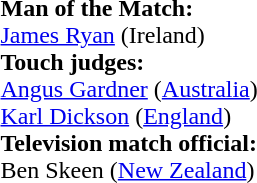<table style="width:100%">
<tr>
<td><br><strong>Man of the Match:</strong>
<br><a href='#'>James Ryan</a> (Ireland)<br><strong>Touch judges:</strong>
<br><a href='#'>Angus Gardner</a> (<a href='#'>Australia</a>)
<br><a href='#'>Karl Dickson</a> (<a href='#'>England</a>)
<br><strong>Television match official:</strong>
<br>Ben Skeen (<a href='#'>New Zealand</a>)</td>
</tr>
</table>
